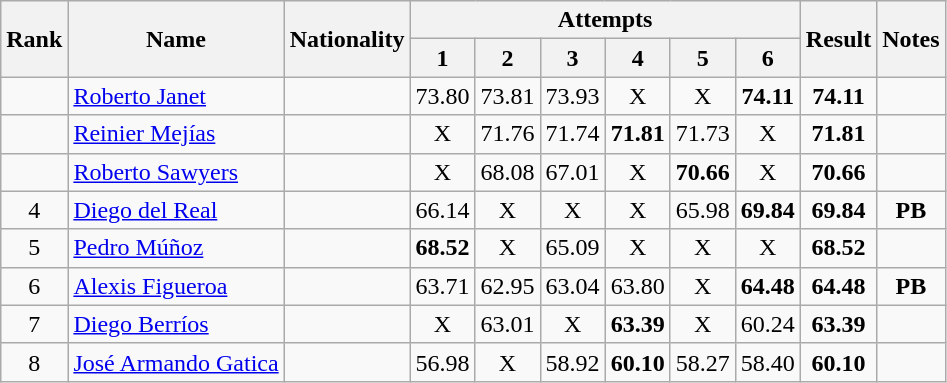<table class="wikitable sortable" style="text-align:center">
<tr>
<th rowspan=2>Rank</th>
<th rowspan=2>Name</th>
<th rowspan=2>Nationality</th>
<th colspan=6>Attempts</th>
<th rowspan=2>Result</th>
<th rowspan=2>Notes</th>
</tr>
<tr>
<th>1</th>
<th>2</th>
<th>3</th>
<th>4</th>
<th>5</th>
<th>6</th>
</tr>
<tr>
<td></td>
<td align=left><a href='#'>Roberto Janet</a></td>
<td align=left></td>
<td>73.80</td>
<td>73.81</td>
<td>73.93</td>
<td>X</td>
<td>X</td>
<td><strong>74.11</strong></td>
<td><strong>74.11</strong></td>
<td></td>
</tr>
<tr>
<td></td>
<td align=left><a href='#'>Reinier Mejías</a></td>
<td align=left></td>
<td>X</td>
<td>71.76</td>
<td>71.74</td>
<td><strong>71.81</strong></td>
<td>71.73</td>
<td>X</td>
<td><strong>71.81</strong></td>
<td></td>
</tr>
<tr>
<td></td>
<td align=left><a href='#'>Roberto Sawyers</a></td>
<td align=left></td>
<td>X</td>
<td>68.08</td>
<td>67.01</td>
<td>X</td>
<td><strong>70.66</strong></td>
<td>X</td>
<td><strong>70.66</strong></td>
<td></td>
</tr>
<tr>
<td>4</td>
<td align=left><a href='#'>Diego del Real</a></td>
<td align=left></td>
<td>66.14</td>
<td>X</td>
<td>X</td>
<td>X</td>
<td>65.98</td>
<td><strong>69.84</strong></td>
<td><strong>69.84</strong></td>
<td><strong>PB</strong></td>
</tr>
<tr>
<td>5</td>
<td align=left><a href='#'>Pedro Múñoz</a></td>
<td align=left></td>
<td><strong>68.52</strong></td>
<td>X</td>
<td>65.09</td>
<td>X</td>
<td>X</td>
<td>X</td>
<td><strong>68.52</strong></td>
<td></td>
</tr>
<tr>
<td>6</td>
<td align=left><a href='#'>Alexis Figueroa</a></td>
<td align=left></td>
<td>63.71</td>
<td>62.95</td>
<td>63.04</td>
<td>63.80</td>
<td>X</td>
<td><strong>64.48</strong></td>
<td><strong>64.48</strong></td>
<td><strong>PB</strong></td>
</tr>
<tr>
<td>7</td>
<td align=left><a href='#'>Diego Berríos</a></td>
<td align=left></td>
<td>X</td>
<td>63.01</td>
<td>X</td>
<td><strong>63.39</strong></td>
<td>X</td>
<td>60.24</td>
<td><strong>63.39</strong></td>
<td></td>
</tr>
<tr>
<td>8</td>
<td align=left><a href='#'>José Armando Gatica</a></td>
<td align=left></td>
<td>56.98</td>
<td>X</td>
<td>58.92</td>
<td><strong>60.10</strong></td>
<td>58.27</td>
<td>58.40</td>
<td><strong>60.10</strong></td>
<td></td>
</tr>
</table>
